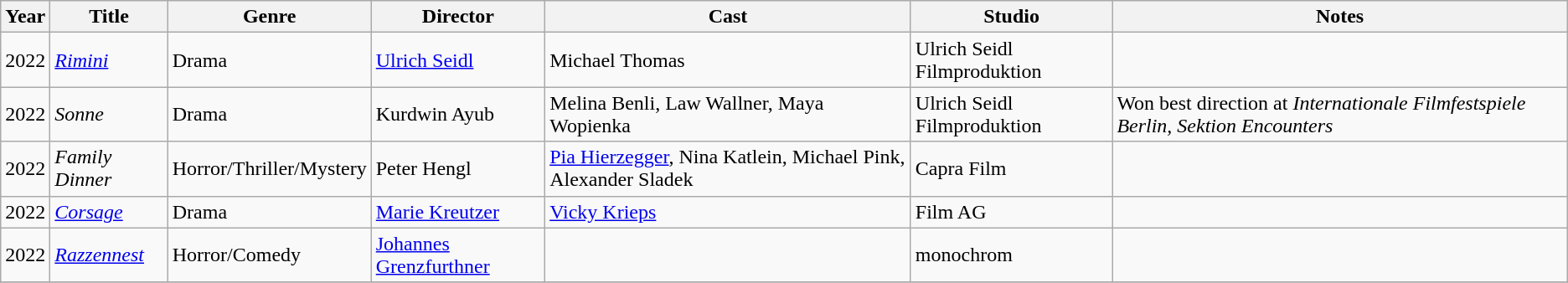<table class="wikitable">
<tr>
<th>Year</th>
<th>Title</th>
<th>Genre</th>
<th>Director</th>
<th>Cast</th>
<th>Studio</th>
<th>Notes</th>
</tr>
<tr>
<td>2022</td>
<td><em><a href='#'>Rimini</a></em></td>
<td>Drama</td>
<td><a href='#'>Ulrich Seidl</a></td>
<td>Michael Thomas</td>
<td>Ulrich Seidl Filmproduktion</td>
<td></td>
</tr>
<tr>
<td>2022</td>
<td><em>Sonne</em></td>
<td>Drama</td>
<td>Kurdwin Ayub</td>
<td>Melina Benli, Law Wallner, Maya Wopienka</td>
<td>Ulrich Seidl Filmproduktion</td>
<td>Won best direction at <em>Internationale Filmfestspiele Berlin, Sektion Encounters</em></td>
</tr>
<tr>
<td>2022</td>
<td><em>Family Dinner</em></td>
<td>Horror/Thriller/Mystery</td>
<td>Peter Hengl</td>
<td><a href='#'>Pia Hierzegger</a>, Nina Katlein, Michael Pink, Alexander Sladek</td>
<td>Capra Film</td>
<td></td>
</tr>
<tr>
<td>2022</td>
<td><em><a href='#'>Corsage</a></em></td>
<td>Drama</td>
<td><a href='#'>Marie Kreutzer</a></td>
<td><a href='#'>Vicky Krieps</a></td>
<td>Film AG</td>
<td></td>
</tr>
<tr>
<td>2022</td>
<td><em><a href='#'>Razzennest</a></em></td>
<td>Horror/Comedy</td>
<td><a href='#'>Johannes Grenzfurthner</a></td>
<td></td>
<td>monochrom</td>
<td></td>
</tr>
<tr>
</tr>
</table>
